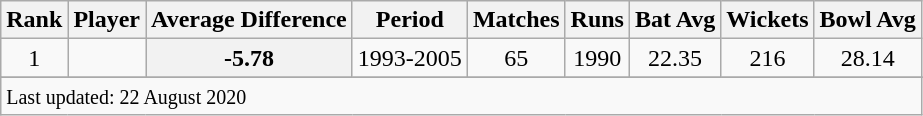<table class="wikitable plainrowheaders sortable">
<tr>
<th scope=col>Rank</th>
<th scope=col>Player</th>
<th scope=col>Average Difference</th>
<th scope=col>Period</th>
<th scope=col>Matches</th>
<th scope=col>Runs</th>
<th scope=col>Bat Avg</th>
<th scope=col>Wickets</th>
<th scope=col>Bowl Avg</th>
</tr>
<tr>
<td align=center>1</td>
<td></td>
<th scope=row style=text-align:center;>-5.78</th>
<td>1993-2005</td>
<td align=center>65</td>
<td align=center>1990</td>
<td align=center>22.35</td>
<td align=center>216</td>
<td align=center>28.14</td>
</tr>
<tr>
</tr>
<tr class=sortbottom>
<td colspan=9><small>Last updated: 22 August 2020</small></td>
</tr>
</table>
